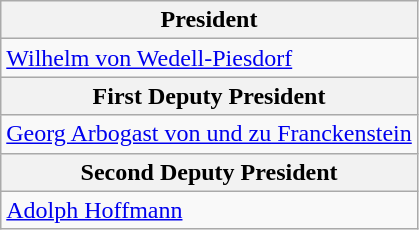<table class="wikitable">
<tr>
<th>President</th>
</tr>
<tr>
<td><a href='#'>Wilhelm von Wedell-Piesdorf</a></td>
</tr>
<tr>
<th>First Deputy President</th>
</tr>
<tr>
<td><a href='#'>Georg Arbogast von und zu Franckenstein</a></td>
</tr>
<tr>
<th>Second Deputy President</th>
</tr>
<tr>
<td><a href='#'>Adolph Hoffmann</a></td>
</tr>
</table>
